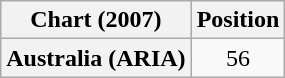<table class="wikitable plainrowheaders" style="text-align:center">
<tr>
<th>Chart (2007)</th>
<th>Position</th>
</tr>
<tr>
<th scope="row">Australia (ARIA)</th>
<td>56</td>
</tr>
</table>
